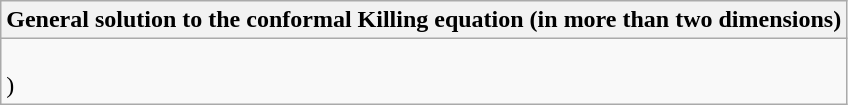<table class="wikitable collapsible collapsed">
<tr>
<th>General solution to the conformal Killing equation (in more than two dimensions)</th>
</tr>
<tr>
<td><br>)<br></td>
</tr>
</table>
